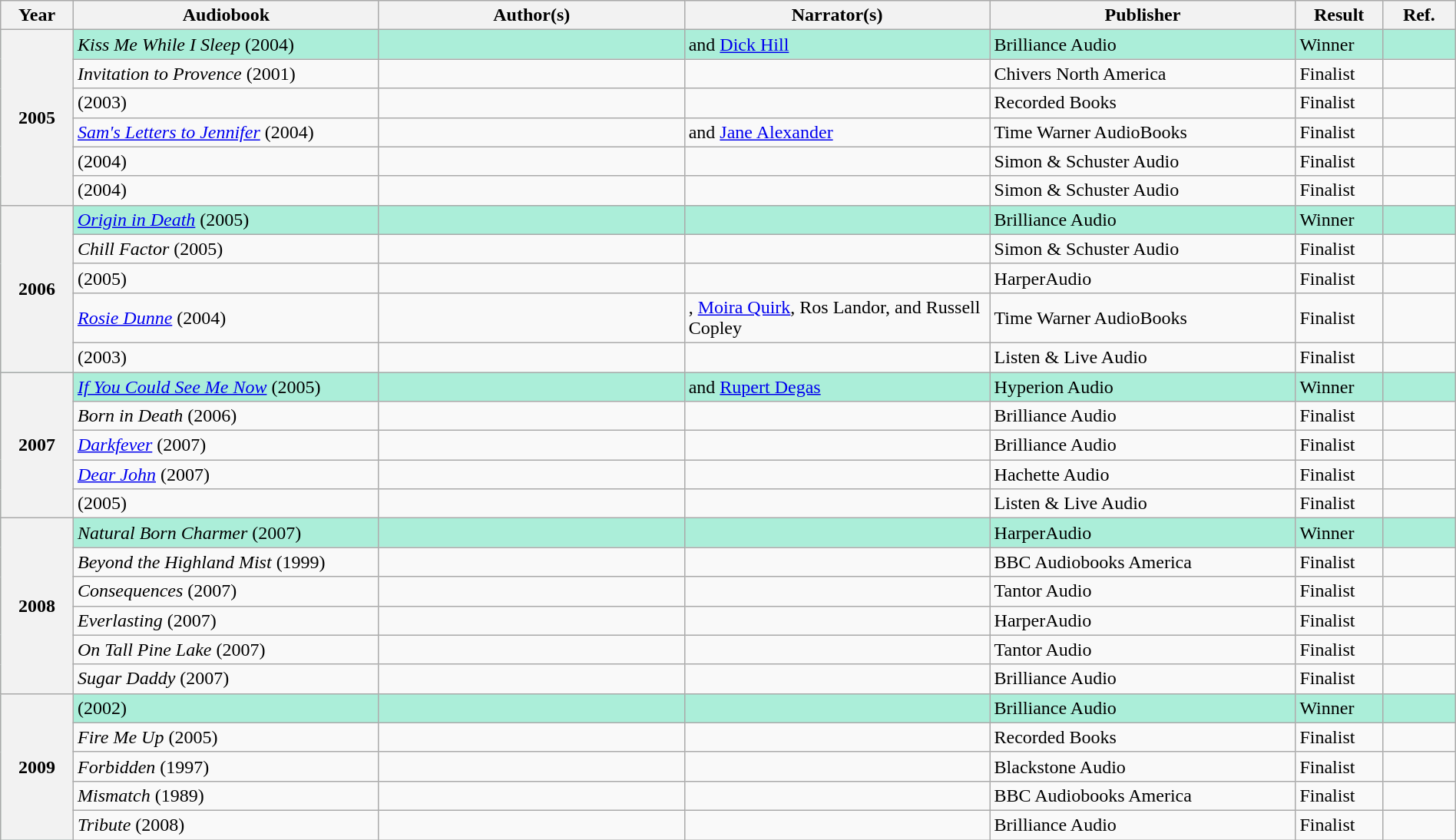<table class="wikitable sortable mw-collapsible" style="width:100%">
<tr>
<th scope="col" width="5%">Year</th>
<th scope="col" width="21%">Audiobook</th>
<th scope="col" width="21%">Author(s)</th>
<th scope="col" width="21%">Narrator(s)</th>
<th scope="col" width="21%">Publisher</th>
<th scope="col" width="6%">Result</th>
<th scope="col" width="5%">Ref.</th>
</tr>
<tr style="background:#ABEED9">
<th rowspan="6">2005<br></th>
<td><em>Kiss Me While I Sleep</em> (2004)</td>
<td></td>
<td> and <a href='#'>Dick Hill</a></td>
<td>Brilliance Audio</td>
<td>Winner</td>
<td></td>
</tr>
<tr>
<td><em>Invitation to Provence</em> (2001)</td>
<td></td>
<td></td>
<td>Chivers North America</td>
<td>Finalist</td>
<td></td>
</tr>
<tr>
<td><em></em>  (2003)</td>
<td></td>
<td></td>
<td>Recorded Books</td>
<td>Finalist</td>
<td></td>
</tr>
<tr>
<td><em><a href='#'>Sam's Letters to Jennifer</a></em> (2004)</td>
<td></td>
<td> and <a href='#'>Jane Alexander</a></td>
<td>Time Warner AudioBooks</td>
<td>Finalist</td>
<td></td>
</tr>
<tr>
<td><em></em>  (2004)</td>
<td></td>
<td></td>
<td>Simon & Schuster Audio</td>
<td>Finalist</td>
<td></td>
</tr>
<tr>
<td><em></em>  (2004)</td>
<td></td>
<td></td>
<td>Simon & Schuster Audio</td>
<td>Finalist</td>
<td></td>
</tr>
<tr style="background:#ABEED9">
<th rowspan="5">2006<br></th>
<td><em><a href='#'>Origin in Death</a></em> (2005)</td>
<td></td>
<td></td>
<td>Brilliance Audio</td>
<td>Winner</td>
<td></td>
</tr>
<tr>
<td><em>Chill Factor</em> (2005)</td>
<td></td>
<td></td>
<td>Simon & Schuster Audio</td>
<td>Finalist</td>
<td></td>
</tr>
<tr>
<td><em></em> (2005)</td>
<td></td>
<td></td>
<td>HarperAudio</td>
<td>Finalist</td>
<td></td>
</tr>
<tr>
<td><em><a href='#'>Rosie Dunne</a></em> (2004)</td>
<td></td>
<td>, <a href='#'>Moira Quirk</a>, Ros Landor, and Russell Copley</td>
<td>Time Warner AudioBooks</td>
<td>Finalist</td>
<td></td>
</tr>
<tr>
<td><em></em>  (2003)</td>
<td></td>
<td></td>
<td>Listen & Live Audio</td>
<td>Finalist</td>
<td></td>
</tr>
<tr style="background:#ABEED9">
<th rowspan="5">2007<br></th>
<td><em><a href='#'>If You Could See Me Now</a></em> (2005)</td>
<td></td>
<td> and <a href='#'>Rupert Degas</a></td>
<td>Hyperion Audio</td>
<td>Winner</td>
<td></td>
</tr>
<tr>
<td><em>Born in Death</em> (2006)</td>
<td></td>
<td></td>
<td>Brilliance Audio</td>
<td>Finalist</td>
<td></td>
</tr>
<tr>
<td><em><a href='#'>Darkfever</a></em> (2007)</td>
<td></td>
<td></td>
<td>Brilliance Audio</td>
<td>Finalist</td>
<td></td>
</tr>
<tr>
<td><em><a href='#'>Dear John</a></em> (2007)</td>
<td></td>
<td></td>
<td>Hachette Audio</td>
<td>Finalist</td>
<td></td>
</tr>
<tr>
<td><em></em> (2005)</td>
<td></td>
<td></td>
<td>Listen & Live Audio</td>
<td>Finalist</td>
<td></td>
</tr>
<tr style="background:#ABEED9">
<th rowspan="6">2008<br></th>
<td><em>Natural Born Charmer</em> (2007)</td>
<td></td>
<td></td>
<td>HarperAudio</td>
<td>Winner</td>
<td></td>
</tr>
<tr>
<td><em>Beyond the Highland Mist</em> (1999)</td>
<td></td>
<td></td>
<td>BBC Audiobooks America</td>
<td>Finalist</td>
<td></td>
</tr>
<tr>
<td><em>Consequences</em> (2007)</td>
<td></td>
<td></td>
<td>Tantor Audio</td>
<td>Finalist</td>
<td></td>
</tr>
<tr>
<td><em>Everlasting</em> (2007)</td>
<td></td>
<td></td>
<td>HarperAudio</td>
<td>Finalist</td>
<td></td>
</tr>
<tr>
<td><em>On Tall Pine Lake</em> (2007)</td>
<td></td>
<td></td>
<td>Tantor Audio</td>
<td>Finalist</td>
<td></td>
</tr>
<tr>
<td><em>Sugar Daddy</em> (2007)</td>
<td></td>
<td></td>
<td>Brilliance Audio</td>
<td>Finalist</td>
<td></td>
</tr>
<tr style="background:#ABEED9">
<th rowspan="5">2009<br></th>
<td><em></em>  (2002)</td>
<td></td>
<td></td>
<td>Brilliance Audio</td>
<td>Winner</td>
<td></td>
</tr>
<tr>
<td><em>Fire Me Up</em> (2005)</td>
<td></td>
<td></td>
<td>Recorded Books</td>
<td>Finalist</td>
<td></td>
</tr>
<tr>
<td><em>Forbidden</em> (1997)</td>
<td></td>
<td></td>
<td>Blackstone Audio</td>
<td>Finalist</td>
<td></td>
</tr>
<tr>
<td><em>Mismatch</em> (1989)</td>
<td></td>
<td></td>
<td>BBC Audiobooks America</td>
<td>Finalist</td>
<td></td>
</tr>
<tr>
<td><em>Tribute</em> (2008)</td>
<td></td>
<td></td>
<td>Brilliance Audio</td>
<td>Finalist</td>
<td></td>
</tr>
</table>
